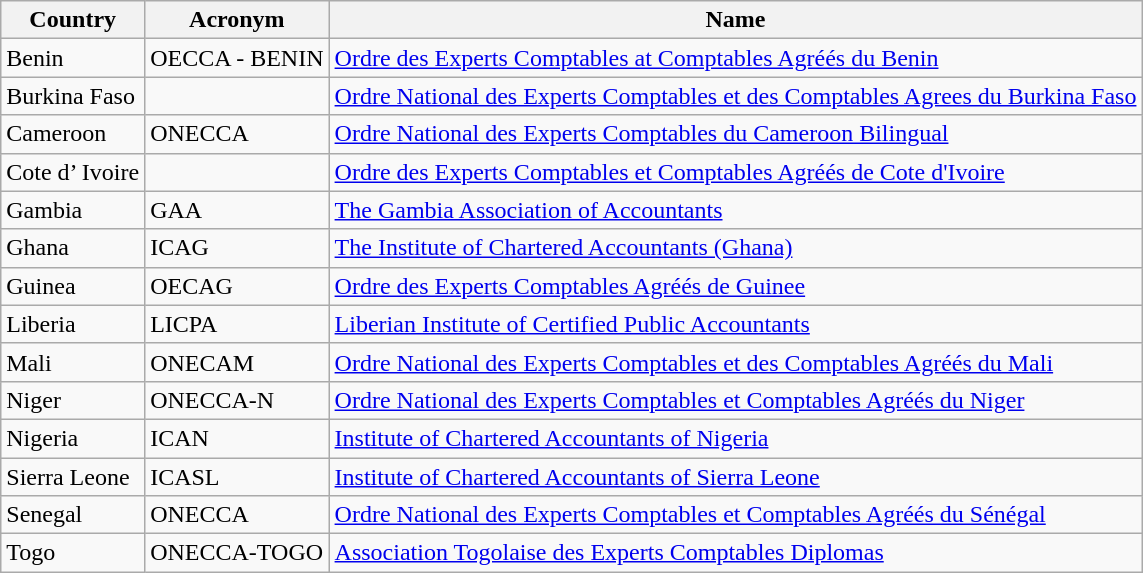<table class=wikitable>
<tr>
<th>Country</th>
<th>Acronym</th>
<th>Name</th>
</tr>
<tr>
<td>Benin</td>
<td>OECCA - BENIN</td>
<td><a href='#'>Ordre des Experts Comptables at Comptables Agréés du Benin</a></td>
</tr>
<tr>
<td>Burkina Faso</td>
<td></td>
<td><a href='#'>Ordre National des Experts Comptables et des Comptables Agrees du Burkina Faso</a></td>
</tr>
<tr>
<td>Cameroon</td>
<td>ONECCA</td>
<td><a href='#'>Ordre National des Experts Comptables du Cameroon Bilingual</a></td>
</tr>
<tr>
<td>Cote d’ Ivoire</td>
<td></td>
<td><a href='#'>Ordre des Experts Comptables et Comptables Agréés de Cote d'Ivoire</a></td>
</tr>
<tr>
<td>Gambia</td>
<td>GAA</td>
<td><a href='#'>The Gambia Association of Accountants</a></td>
</tr>
<tr>
<td>Ghana</td>
<td>ICAG</td>
<td><a href='#'>The Institute of Chartered Accountants (Ghana)</a></td>
</tr>
<tr>
<td>Guinea</td>
<td>OECAG</td>
<td><a href='#'>Ordre des Experts Comptables Agréés de Guinee</a></td>
</tr>
<tr>
<td>Liberia</td>
<td>LICPA</td>
<td><a href='#'>Liberian Institute of Certified Public Accountants</a></td>
</tr>
<tr>
<td>Mali</td>
<td>ONECAM</td>
<td><a href='#'>Ordre National des Experts Comptables et des Comptables Agréés du Mali</a></td>
</tr>
<tr>
<td>Niger</td>
<td>ONECCA-N</td>
<td><a href='#'>Ordre National des Experts Comptables et Comptables Agréés du Niger</a></td>
</tr>
<tr>
<td>Nigeria</td>
<td>ICAN</td>
<td><a href='#'>Institute of Chartered Accountants of Nigeria</a></td>
</tr>
<tr>
<td>Sierra Leone</td>
<td>ICASL</td>
<td><a href='#'>Institute of Chartered Accountants of Sierra Leone</a></td>
</tr>
<tr>
<td>Senegal</td>
<td>ONECCA</td>
<td><a href='#'>Ordre National des Experts Comptables et Comptables Agréés du Sénégal</a></td>
</tr>
<tr>
<td>Togo</td>
<td>ONECCA-TOGO</td>
<td><a href='#'>Association Togolaise des Experts Comptables Diplomas</a></td>
</tr>
</table>
